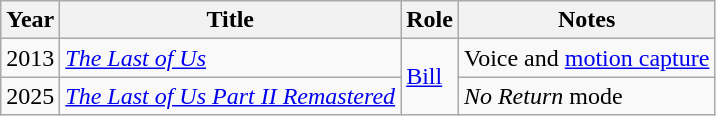<table class="wikitable sortable">
<tr>
<th>Year</th>
<th>Title</th>
<th>Role</th>
<th class="unsortable">Notes</th>
</tr>
<tr>
<td>2013</td>
<td><em><a href='#'>The Last of Us</a></em></td>
<td rowspan="2"><a href='#'>Bill</a></td>
<td>Voice and <a href='#'>motion capture</a></td>
</tr>
<tr>
<td>2025</td>
<td><em><a href='#'>The Last of Us Part II Remastered</a></em></td>
<td><em>No Return</em> mode</td>
</tr>
</table>
